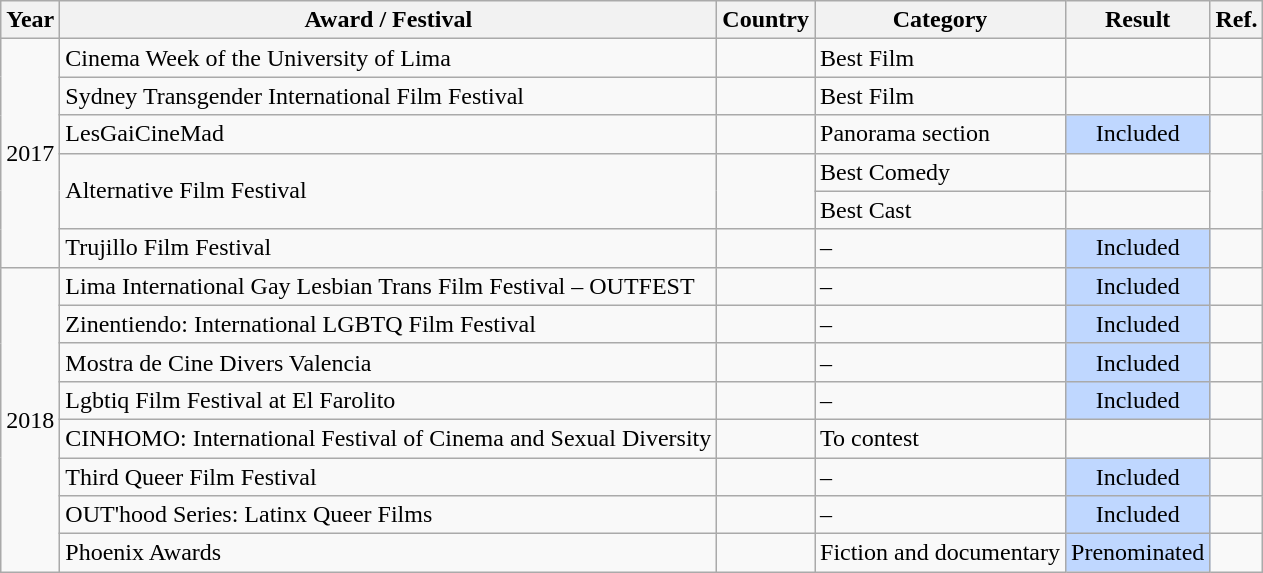<table class="wikitable">
<tr>
<th><strong>Year</strong></th>
<th>Award / Festival</th>
<th>Country</th>
<th><strong>Category</strong></th>
<th>Result</th>
<th>Ref.</th>
</tr>
<tr>
<td rowspan="6">2017</td>
<td>Cinema Week of the University of Lima</td>
<td></td>
<td>Best Film</td>
<td></td>
<td></td>
</tr>
<tr>
<td>Sydney Transgender International Film Festival</td>
<td></td>
<td>Best Film</td>
<td></td>
<td></td>
</tr>
<tr>
<td>LesGaiCineMad</td>
<td></td>
<td>Panorama section</td>
<td align=center bgcolor="#bfd7ff">Included</td>
<td></td>
</tr>
<tr>
<td rowspan="2">Alternative Film Festival</td>
<td rowspan="2"></td>
<td>Best Comedy</td>
<td></td>
<td rowspan="2"></td>
</tr>
<tr>
<td>Best Cast</td>
<td></td>
</tr>
<tr>
<td>Trujillo Film Festival</td>
<td></td>
<td>–</td>
<td align=center bgcolor="#bfd7ff">Included</td>
<td></td>
</tr>
<tr>
<td rowspan="8">2018</td>
<td>Lima International Gay Lesbian Trans Film Festival – OUTFEST</td>
<td></td>
<td>–</td>
<td align=center bgcolor="#bfd7ff">Included</td>
<td></td>
</tr>
<tr>
<td>Zinentiendo: International LGBTQ Film Festival</td>
<td></td>
<td>–</td>
<td align=center bgcolor="#bfd7ff">Included</td>
<td></td>
</tr>
<tr>
<td>Mostra de Cine Divers Valencia</td>
<td></td>
<td>–</td>
<td align=center bgcolor="#bfd7ff">Included</td>
<td></td>
</tr>
<tr>
<td>Lgbtiq Film Festival at El Farolito</td>
<td></td>
<td>–</td>
<td align=center bgcolor="#bfd7ff">Included</td>
<td></td>
</tr>
<tr>
<td>CINHOMO: International Festival of Cinema and Sexual Diversity</td>
<td></td>
<td>To contest</td>
<td></td>
<td></td>
</tr>
<tr>
<td>Third Queer Film Festival</td>
<td></td>
<td>–</td>
<td align=center bgcolor="#bfd7ff">Included</td>
<td></td>
</tr>
<tr>
<td>OUT'hood Series: Latinx Queer Films</td>
<td></td>
<td>–</td>
<td align=center bgcolor="#bfd7ff">Included</td>
<td></td>
</tr>
<tr>
<td>Phoenix Awards</td>
<td></td>
<td>Fiction and documentary</td>
<td align=center bgcolor="#bfd7ff">Prenominated</td>
<td></td>
</tr>
</table>
